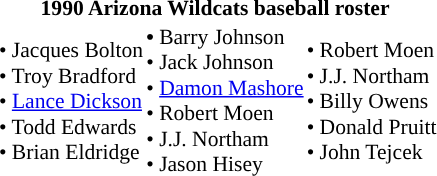<table class="toccolours" style="border-collapse:collapse; font-size:90%;">
<tr>
<th colspan="9">1990 Arizona Wildcats baseball roster</th>
</tr>
<tr>
<td width="03"> </td>
<td valign="top"></td>
<td>• Jacques Bolton<br>• Troy Bradford<br>• <a href='#'>Lance Dickson</a><br>• Todd Edwards<br>• Brian Eldridge</td>
<td><strong>•</strong> Barry Johnson<br>• Jack Johnson<br>• <a href='#'>Damon Mashore</a><br>• Robert Moen<br>• J.J. Northam<br>• Jason Hisey</td>
<td>• Robert Moen<br>• J.J. Northam<br>• Billy Owens<br>• Donald Pruitt<br>• John Tejcek</td>
<td></td>
<td></td>
</tr>
</table>
